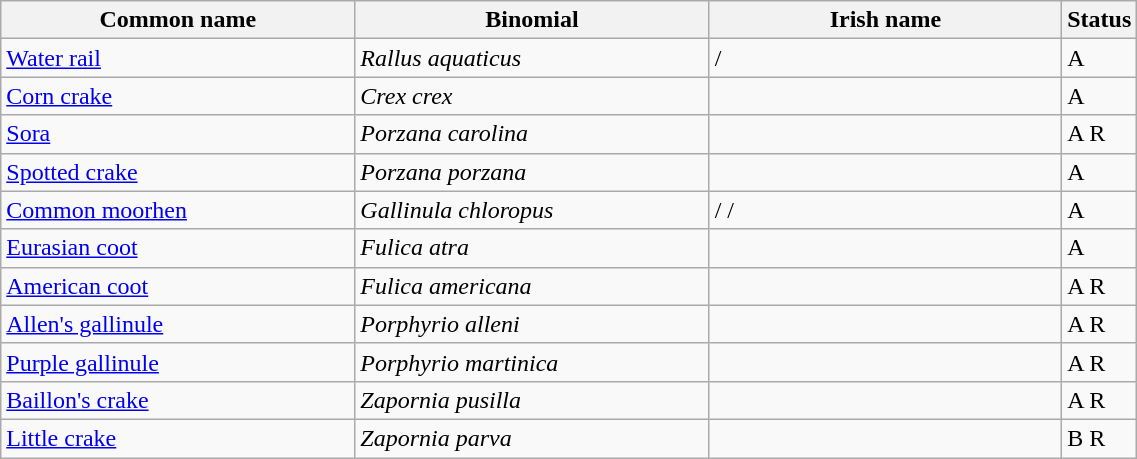<table width=60% class="wikitable">
<tr>
<th width=32%>Common name</th>
<th width=32%>Binomial</th>
<th width=32%>Irish name</th>
<th width=4%>Status</th>
</tr>
<tr>
<td><a href='#'>Water rail</a></td>
<td><em>Rallus aquaticus</em></td>
<td> / </td>
<td>A</td>
</tr>
<tr>
<td><a href='#'>Corn crake</a></td>
<td><em>Crex crex</em></td>
<td></td>
<td>A</td>
</tr>
<tr>
<td><a href='#'>Sora</a></td>
<td><em>Porzana carolina</em></td>
<td></td>
<td>A R</td>
</tr>
<tr>
<td><a href='#'>Spotted crake</a></td>
<td><em>Porzana porzana</em></td>
<td></td>
<td>A</td>
</tr>
<tr>
<td><a href='#'>Common moorhen</a></td>
<td><em>Gallinula chloropus</em></td>
<td> /  / </td>
<td>A</td>
</tr>
<tr>
<td><a href='#'>Eurasian coot</a></td>
<td><em>Fulica atra</em></td>
<td></td>
<td>A</td>
</tr>
<tr>
<td><a href='#'>American coot</a></td>
<td><em>Fulica americana</em></td>
<td></td>
<td>A R</td>
</tr>
<tr>
<td><a href='#'>Allen's gallinule</a></td>
<td><em>Porphyrio alleni</em></td>
<td></td>
<td>A R</td>
</tr>
<tr>
<td><a href='#'>Purple gallinule</a></td>
<td><em>Porphyrio martinica</em></td>
<td></td>
<td>A R</td>
</tr>
<tr>
<td><a href='#'>Baillon's crake</a></td>
<td><em>Zapornia pusilla</em></td>
<td></td>
<td>A R</td>
</tr>
<tr>
<td><a href='#'>Little crake</a></td>
<td><em>Zapornia parva</em></td>
<td></td>
<td>B R</td>
</tr>
</table>
